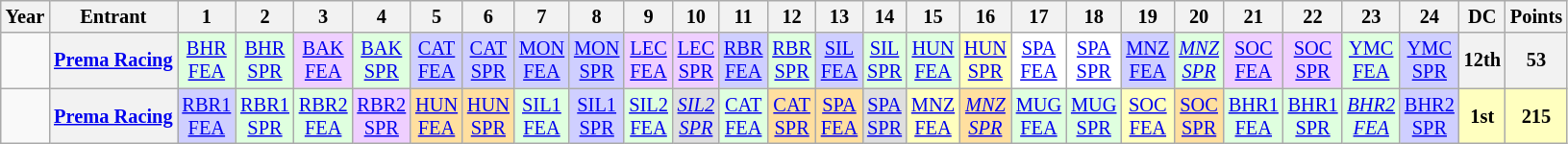<table class="wikitable" style="text-align:center; font-size:85%">
<tr>
<th>Year</th>
<th>Entrant</th>
<th>1</th>
<th>2</th>
<th>3</th>
<th>4</th>
<th>5</th>
<th>6</th>
<th>7</th>
<th>8</th>
<th>9</th>
<th>10</th>
<th>11</th>
<th>12</th>
<th>13</th>
<th>14</th>
<th>15</th>
<th>16</th>
<th>17</th>
<th>18</th>
<th>19</th>
<th>20</th>
<th>21</th>
<th>22</th>
<th>23</th>
<th>24</th>
<th>DC</th>
<th>Points</th>
</tr>
<tr>
<td></td>
<th nowrap><a href='#'>Prema Racing</a></th>
<td style="background:#DFFFDF;"><a href='#'>BHR<br>FEA</a><br></td>
<td style="background:#DFFFDF;"><a href='#'>BHR<br>SPR</a><br></td>
<td style="background:#EFCFFF;"><a href='#'>BAK<br>FEA</a><br></td>
<td style="background:#DFFFDF;"><a href='#'>BAK<br>SPR</a><br></td>
<td style="background:#CFCFFF;"><a href='#'>CAT<br>FEA</a><br></td>
<td style="background:#CFCFFF;"><a href='#'>CAT<br>SPR</a><br></td>
<td style="background:#CFCFFF;"><a href='#'>MON<br>FEA</a><br></td>
<td style="background:#CFCFFF;"><a href='#'>MON<br>SPR</a><br></td>
<td style="background:#EFCFFF;"><a href='#'>LEC<br>FEA</a><br></td>
<td style="background:#EFCFFF;"><a href='#'>LEC<br>SPR</a><br></td>
<td style="background:#CFCFFF;"><a href='#'>RBR<br>FEA</a><br></td>
<td style="background:#DFFFDF;"><a href='#'>RBR<br>SPR</a><br></td>
<td style="background:#CFCFFF;"><a href='#'>SIL<br>FEA</a><br></td>
<td style="background:#DFFFDF;"><a href='#'>SIL<br>SPR</a><br></td>
<td style="background:#DFFFDF;"><a href='#'>HUN<br>FEA</a><br></td>
<td style="background:#FFFFBF;"><a href='#'>HUN<br>SPR</a><br></td>
<td style="background:#FFFFFF;"><a href='#'>SPA<br>FEA</a><br></td>
<td style="background:#FFFFFF;"><a href='#'>SPA<br>SPR</a><br></td>
<td style="background:#CFCFFF;"><a href='#'>MNZ<br>FEA</a><br></td>
<td style="background:#DFFFDF;"><em><a href='#'>MNZ<br>SPR</a></em><br></td>
<td style="background:#EFCFFF;"><a href='#'>SOC<br>FEA</a><br></td>
<td style="background:#EFCFFF;"><a href='#'>SOC<br>SPR</a><br></td>
<td style="background:#DFFFDF;"><a href='#'>YMC<br>FEA</a><br></td>
<td style="background:#CFCFFF;"><a href='#'>YMC<br>SPR</a><br></td>
<th>12th</th>
<th>53</th>
</tr>
<tr>
<td></td>
<th nowrap><a href='#'>Prema Racing</a></th>
<td style="background:#CFCFFF;"><a href='#'>RBR1<br>FEA</a><br></td>
<td style="background:#DFFFDF;"><a href='#'>RBR1<br>SPR</a><br></td>
<td style="background:#DFFFDF;"><a href='#'>RBR2<br>FEA</a><br></td>
<td style="background:#EFCFFF;"><a href='#'>RBR2<br>SPR</a><br></td>
<td style="background:#FFDF9F;"><a href='#'>HUN<br>FEA</a><br></td>
<td style="background:#FFDF9F;"><a href='#'>HUN<br>SPR</a><br></td>
<td style="background:#DFFFDF;"><a href='#'>SIL1<br>FEA</a><br></td>
<td style="background:#CFCFFF;"><a href='#'>SIL1<br>SPR</a><br></td>
<td style="background:#DFFFDF;"><a href='#'>SIL2<br>FEA</a><br></td>
<td style="background:#DFDFDF;"><em><a href='#'>SIL2<br>SPR</a></em><br></td>
<td style="background:#DFFFDF;"><a href='#'>CAT<br>FEA</a><br></td>
<td style="background:#FFDF9F;"><a href='#'>CAT<br>SPR</a><br></td>
<td style="background:#FFDF9F;"><a href='#'>SPA<br>FEA</a><br></td>
<td style="background:#DFDFDF;"><a href='#'>SPA<br>SPR</a><br></td>
<td style="background:#FFFFBF;"><a href='#'>MNZ<br>FEA</a><br></td>
<td style="background:#FFDF9F;"><em><a href='#'>MNZ<br>SPR</a></em><br></td>
<td style="background:#DFFFDF;"><a href='#'>MUG<br>FEA</a><br></td>
<td style="background:#DFFFDF;"><a href='#'>MUG<br>SPR</a><br></td>
<td style="background:#FFFFBF;"><a href='#'>SOC<br>FEA</a><br></td>
<td style="background:#FFDF9F;"><a href='#'>SOC<br>SPR</a><br></td>
<td style="background:#DFFFDF;"><a href='#'>BHR1<br>FEA</a><br></td>
<td style="background:#DFFFDF;"><a href='#'>BHR1<br>SPR</a><br></td>
<td style="background:#DFFFDF;"><em><a href='#'>BHR2<br>FEA</a></em><br></td>
<td style="background:#CFCFFF;"><a href='#'>BHR2<br>SPR</a><br></td>
<th style="background:#FFFFBF;">1st</th>
<th style="background:#FFFFBF;">215</th>
</tr>
</table>
